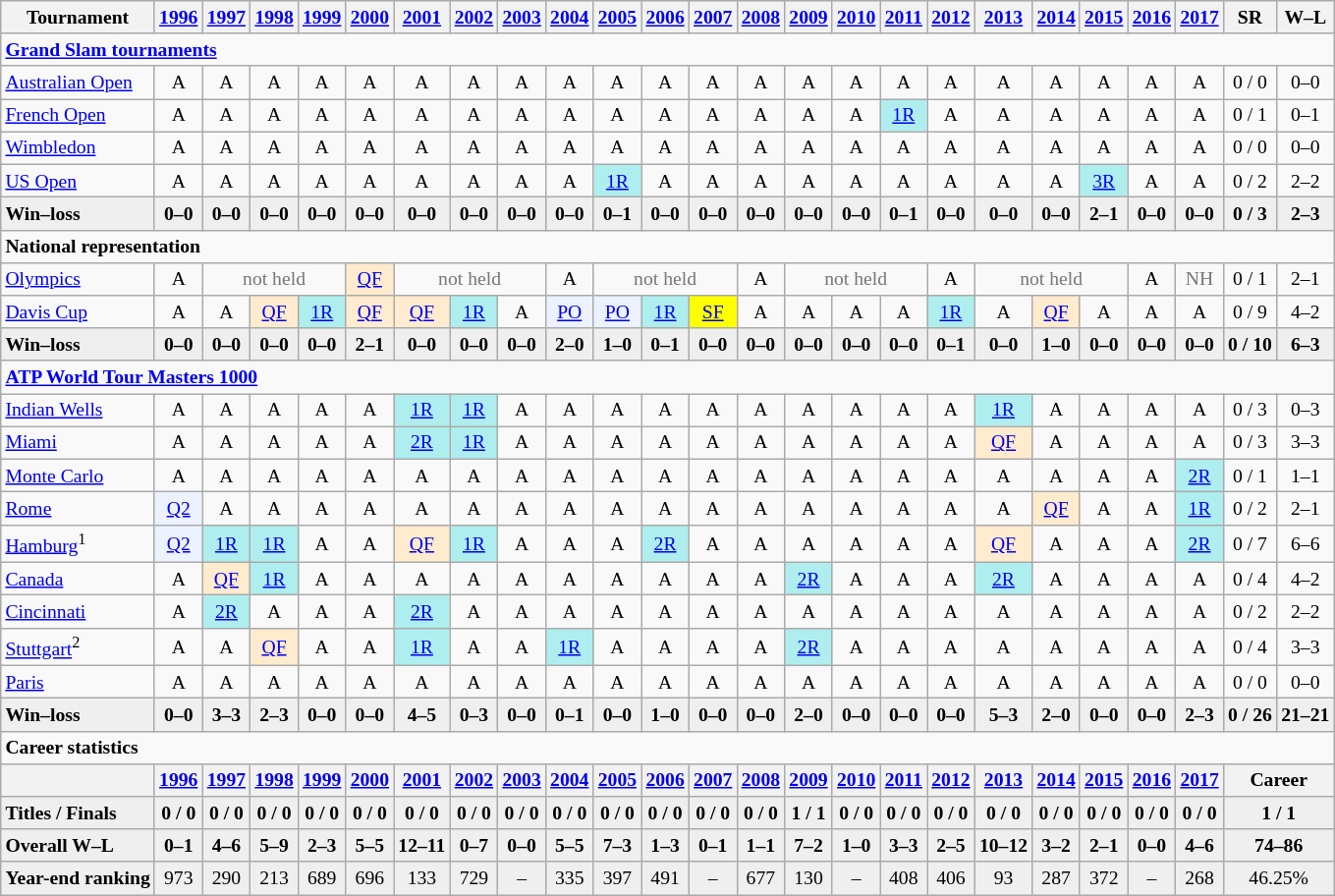<table class="wikitable nowrap" style=text-align:center;font-size:82%>
<tr>
<th>Tournament</th>
<th><a href='#'>1996</a></th>
<th><a href='#'>1997</a></th>
<th><a href='#'>1998</a></th>
<th><a href='#'>1999</a></th>
<th><a href='#'>2000</a></th>
<th><a href='#'>2001</a></th>
<th><a href='#'>2002</a></th>
<th><a href='#'>2003</a></th>
<th><a href='#'>2004</a></th>
<th><a href='#'>2005</a></th>
<th><a href='#'>2006</a></th>
<th><a href='#'>2007</a></th>
<th><a href='#'>2008</a></th>
<th><a href='#'>2009</a></th>
<th><a href='#'>2010</a></th>
<th><a href='#'>2011</a></th>
<th><a href='#'>2012</a></th>
<th><a href='#'>2013</a></th>
<th><a href='#'>2014</a></th>
<th><a href='#'>2015</a></th>
<th><a href='#'>2016</a></th>
<th><a href='#'>2017</a></th>
<th>SR</th>
<th>W–L</th>
</tr>
<tr>
<td colspan="25" style="text-align:left;"><strong><a href='#'>Grand Slam tournaments</a></strong></td>
</tr>
<tr>
<td align=left><a href='#'>Australian Open</a></td>
<td>A</td>
<td>A</td>
<td>A</td>
<td>A</td>
<td>A</td>
<td>A</td>
<td>A</td>
<td>A</td>
<td>A</td>
<td>A</td>
<td>A</td>
<td>A</td>
<td>A</td>
<td>A</td>
<td>A</td>
<td>A</td>
<td>A</td>
<td>A</td>
<td>A</td>
<td>A</td>
<td>A</td>
<td>A</td>
<td>0 / 0</td>
<td>0–0</td>
</tr>
<tr>
<td align=left><a href='#'>French Open</a></td>
<td>A</td>
<td>A</td>
<td>A</td>
<td>A</td>
<td>A</td>
<td>A</td>
<td>A</td>
<td>A</td>
<td>A</td>
<td>A</td>
<td>A</td>
<td>A</td>
<td>A</td>
<td>A</td>
<td>A</td>
<td bgcolor=afeeee><a href='#'>1R</a></td>
<td>A</td>
<td>A</td>
<td>A</td>
<td>A</td>
<td>A</td>
<td>A</td>
<td>0 / 1</td>
<td>0–1</td>
</tr>
<tr>
<td align=left><a href='#'>Wimbledon</a></td>
<td>A</td>
<td>A</td>
<td>A</td>
<td>A</td>
<td>A</td>
<td>A</td>
<td>A</td>
<td>A</td>
<td>A</td>
<td>A</td>
<td>A</td>
<td>A</td>
<td>A</td>
<td>A</td>
<td>A</td>
<td>A</td>
<td>A</td>
<td>A</td>
<td>A</td>
<td>A</td>
<td>A</td>
<td>A</td>
<td>0 / 0</td>
<td>0–0</td>
</tr>
<tr>
<td align=left><a href='#'>US Open</a></td>
<td>A</td>
<td>A</td>
<td>A</td>
<td>A</td>
<td>A</td>
<td>A</td>
<td>A</td>
<td>A</td>
<td>A</td>
<td bgcolor=afeeee><a href='#'>1R</a></td>
<td>A</td>
<td>A</td>
<td>A</td>
<td>A</td>
<td>A</td>
<td>A</td>
<td>A</td>
<td>A</td>
<td>A</td>
<td bgcolor=afeeee><a href='#'>3R</a></td>
<td>A</td>
<td>A</td>
<td>0 / 2</td>
<td>2–2</td>
</tr>
<tr style="font-weight:bold; background:#efefef;">
<td style=text-align:left>Win–loss</td>
<td>0–0</td>
<td>0–0</td>
<td>0–0</td>
<td>0–0</td>
<td>0–0</td>
<td>0–0</td>
<td>0–0</td>
<td>0–0</td>
<td>0–0</td>
<td>0–1</td>
<td>0–0</td>
<td>0–0</td>
<td>0–0</td>
<td>0–0</td>
<td>0–0</td>
<td>0–1</td>
<td>0–0</td>
<td>0–0</td>
<td>0–0</td>
<td>2–1</td>
<td>0–0</td>
<td>0–0</td>
<td>0 / 3</td>
<td>2–3</td>
</tr>
<tr>
<td colspan="25" style="text-align:left;"><strong>National representation</strong></td>
</tr>
<tr>
<td align=left><a href='#'>Olympics</a></td>
<td>A</td>
<td colspan="3" style="color:#767676">not held</td>
<td bgcolor=ffebcd><a href='#'>QF</a></td>
<td colspan="3" style="color:#767676">not held</td>
<td>A</td>
<td colspan="3" style="color:#767676">not held</td>
<td>A</td>
<td colspan="3" style="color:#767676">not held</td>
<td>A</td>
<td colspan="3" style="color:#767676">not held</td>
<td>A</td>
<td style=color:#767676>NH</td>
<td>0 / 1</td>
<td>2–1</td>
</tr>
<tr>
<td align=left><a href='#'>Davis Cup</a></td>
<td>A</td>
<td>A</td>
<td bgcolor=ffebcd><a href='#'>QF</a></td>
<td bgcolor=afeeee><a href='#'>1R</a></td>
<td bgcolor=ffebcd><a href='#'>QF</a></td>
<td bgcolor=ffebcd><a href='#'>QF</a></td>
<td bgcolor=afeeee><a href='#'>1R</a></td>
<td>A</td>
<td bgcolor=ecf2ff><a href='#'>PO</a></td>
<td bgcolor=ecf2ff><a href='#'>PO</a></td>
<td bgcolor=afeeee><a href='#'>1R</a></td>
<td style="background:yellow;"><a href='#'>SF</a></td>
<td>A</td>
<td>A</td>
<td>A</td>
<td>A</td>
<td bgcolor=afeeee><a href='#'>1R</a></td>
<td>A</td>
<td bgcolor=ffebcd><a href='#'>QF</a></td>
<td>A</td>
<td>A</td>
<td>A</td>
<td>0 / 9</td>
<td>4–2</td>
</tr>
<tr style="font-weight:bold; background:#efefef;">
<td style=text-align:left>Win–loss</td>
<td>0–0</td>
<td>0–0</td>
<td>0–0</td>
<td>0–0</td>
<td>2–1</td>
<td>0–0</td>
<td>0–0</td>
<td>0–0</td>
<td>2–0</td>
<td>1–0</td>
<td>0–1</td>
<td>0–0</td>
<td>0–0</td>
<td>0–0</td>
<td>0–0</td>
<td>0–0</td>
<td>0–1</td>
<td>0–0</td>
<td>1–0</td>
<td>0–0</td>
<td>0–0</td>
<td>0–0</td>
<td>0 / 10</td>
<td>6–3</td>
</tr>
<tr>
<td colspan="25" style="text-align:left;"><strong><a href='#'>ATP World Tour Masters 1000</a></strong></td>
</tr>
<tr>
<td align=left><a href='#'>Indian Wells</a></td>
<td>A</td>
<td>A</td>
<td>A</td>
<td>A</td>
<td>A</td>
<td bgcolor=afeeee><a href='#'>1R</a></td>
<td bgcolor=afeeee><a href='#'>1R</a></td>
<td>A</td>
<td>A</td>
<td>A</td>
<td>A</td>
<td>A</td>
<td>A</td>
<td>A</td>
<td>A</td>
<td>A</td>
<td>A</td>
<td bgcolor=afeeee><a href='#'>1R</a></td>
<td>A</td>
<td>A</td>
<td>A</td>
<td>A</td>
<td>0 / 3</td>
<td>0–3</td>
</tr>
<tr>
<td align=left><a href='#'>Miami</a></td>
<td>A</td>
<td>A</td>
<td>A</td>
<td>A</td>
<td>A</td>
<td bgcolor=afeeee><a href='#'>2R</a></td>
<td bgcolor=afeeee><a href='#'>1R</a></td>
<td>A</td>
<td>A</td>
<td>A</td>
<td>A</td>
<td>A</td>
<td>A</td>
<td>A</td>
<td>A</td>
<td>A</td>
<td>A</td>
<td bgcolor=ffebcd><a href='#'>QF</a></td>
<td>A</td>
<td>A</td>
<td>A</td>
<td>A</td>
<td>0 / 3</td>
<td>3–3</td>
</tr>
<tr>
<td style="text-align:left;"><a href='#'>Monte Carlo</a></td>
<td>A</td>
<td>A</td>
<td>A</td>
<td>A</td>
<td>A</td>
<td>A</td>
<td>A</td>
<td>A</td>
<td>A</td>
<td>A</td>
<td>A</td>
<td>A</td>
<td>A</td>
<td>A</td>
<td>A</td>
<td>A</td>
<td>A</td>
<td>A</td>
<td>A</td>
<td>A</td>
<td>A</td>
<td bgcolor=afeeee><a href='#'>2R</a></td>
<td>0 / 1</td>
<td>1–1</td>
</tr>
<tr>
<td align=left><a href='#'>Rome</a></td>
<td bgcolor=ecf2ff><a href='#'>Q2</a></td>
<td>A</td>
<td>A</td>
<td>A</td>
<td>A</td>
<td>A</td>
<td>A</td>
<td>A</td>
<td>A</td>
<td>A</td>
<td>A</td>
<td>A</td>
<td>A</td>
<td>A</td>
<td>A</td>
<td>A</td>
<td>A</td>
<td>A</td>
<td bgcolor=ffebcd><a href='#'>QF</a></td>
<td>A</td>
<td>A</td>
<td bgcolor=afeeee><a href='#'>1R</a></td>
<td>0 / 2</td>
<td>2–1</td>
</tr>
<tr>
<td align=left><a href='#'>Hamburg</a><sup>1</sup></td>
<td bgcolor=ecf2ff><a href='#'>Q2</a></td>
<td bgcolor=afeeee><a href='#'>1R</a></td>
<td bgcolor=afeeee><a href='#'>1R</a></td>
<td>A</td>
<td>A</td>
<td bgcolor=ffebcd><a href='#'>QF</a></td>
<td bgcolor=afeeee><a href='#'>1R</a></td>
<td>A</td>
<td>A</td>
<td>A</td>
<td bgcolor=afeeee><a href='#'>2R</a></td>
<td>A</td>
<td>A</td>
<td>A</td>
<td>A</td>
<td>A</td>
<td>A</td>
<td bgcolor=ffebcd><a href='#'>QF</a></td>
<td>A</td>
<td>A</td>
<td>A</td>
<td bgcolor=afeeee><a href='#'>2R</a></td>
<td>0 / 7</td>
<td>6–6</td>
</tr>
<tr>
<td align=left><a href='#'>Canada</a></td>
<td>A</td>
<td bgcolor=ffebcd><a href='#'>QF</a></td>
<td bgcolor=afeeee><a href='#'>1R</a></td>
<td>A</td>
<td>A</td>
<td>A</td>
<td>A</td>
<td>A</td>
<td>A</td>
<td>A</td>
<td>A</td>
<td>A</td>
<td>A</td>
<td bgcolor=afeeee><a href='#'>2R</a></td>
<td>A</td>
<td>A</td>
<td>A</td>
<td bgcolor=afeeee><a href='#'>2R</a></td>
<td>A</td>
<td>A</td>
<td>A</td>
<td>A</td>
<td>0 / 4</td>
<td>4–2</td>
</tr>
<tr>
<td align=left><a href='#'>Cincinnati</a></td>
<td>A</td>
<td bgcolor=afeeee><a href='#'>2R</a></td>
<td>A</td>
<td>A</td>
<td>A</td>
<td bgcolor=afeeee><a href='#'>2R</a></td>
<td>A</td>
<td>A</td>
<td>A</td>
<td>A</td>
<td>A</td>
<td>A</td>
<td>A</td>
<td>A</td>
<td>A</td>
<td>A</td>
<td>A</td>
<td>A</td>
<td>A</td>
<td>A</td>
<td>A</td>
<td>A</td>
<td>0 / 2</td>
<td>2–2</td>
</tr>
<tr>
<td align=left><a href='#'>Stuttgart</a><sup>2</sup></td>
<td>A</td>
<td>A</td>
<td bgcolor=ffebcd><a href='#'>QF</a></td>
<td>A</td>
<td>A</td>
<td bgcolor=afeeee><a href='#'>1R</a></td>
<td>A</td>
<td>A</td>
<td bgcolor=afeeee><a href='#'>1R</a></td>
<td>A</td>
<td>A</td>
<td>A</td>
<td>A</td>
<td bgcolor=afeeee><a href='#'>2R</a></td>
<td>A</td>
<td>A</td>
<td>A</td>
<td>A</td>
<td>A</td>
<td>A</td>
<td>A</td>
<td>A</td>
<td>0 / 4</td>
<td>3–3</td>
</tr>
<tr>
<td align=left><a href='#'>Paris</a></td>
<td>A</td>
<td>A</td>
<td>A</td>
<td>A</td>
<td>A</td>
<td>A</td>
<td>A</td>
<td>A</td>
<td>A</td>
<td>A</td>
<td>A</td>
<td>A</td>
<td>A</td>
<td>A</td>
<td>A</td>
<td>A</td>
<td>A</td>
<td>A</td>
<td>A</td>
<td>A</td>
<td>A</td>
<td>A</td>
<td>0 / 0</td>
<td>0–0</td>
</tr>
<tr style="font-weight:bold; background:#efefef;">
<td style=text-align:left>Win–loss</td>
<td>0–0</td>
<td>3–3</td>
<td>2–3</td>
<td>0–0</td>
<td>0–0</td>
<td>4–5</td>
<td>0–3</td>
<td>0–0</td>
<td>0–1</td>
<td>0–0</td>
<td>1–0</td>
<td>0–0</td>
<td>0–0</td>
<td>2–0</td>
<td>0–0</td>
<td>0–0</td>
<td>0–0</td>
<td>5–3</td>
<td>2–0</td>
<td>0–0</td>
<td>0–0</td>
<td>2–3</td>
<td>0 / 26</td>
<td>21–21</td>
</tr>
<tr>
<td colspan="25" style="text-align:left;"><strong>Career statistics</strong></td>
</tr>
<tr>
<th></th>
<th><a href='#'>1996</a></th>
<th><a href='#'>1997</a></th>
<th><a href='#'>1998</a></th>
<th><a href='#'>1999</a></th>
<th><a href='#'>2000</a></th>
<th><a href='#'>2001</a></th>
<th><a href='#'>2002</a></th>
<th><a href='#'>2003</a></th>
<th><a href='#'>2004</a></th>
<th><a href='#'>2005</a></th>
<th><a href='#'>2006</a></th>
<th><a href='#'>2007</a></th>
<th><a href='#'>2008</a></th>
<th><a href='#'>2009</a></th>
<th><a href='#'>2010</a></th>
<th><a href='#'>2011</a></th>
<th><a href='#'>2012</a></th>
<th><a href='#'>2013</a></th>
<th><a href='#'>2014</a></th>
<th><a href='#'>2015</a></th>
<th><a href='#'>2016</a></th>
<th><a href='#'>2017</a></th>
<th colspan=2>Career</th>
</tr>
<tr style="font-weight:bold; background:#efefef;">
<td style=text-align:left>Titles / Finals</td>
<td>0 / 0</td>
<td>0 / 0</td>
<td>0 / 0</td>
<td>0 / 0</td>
<td>0 / 0</td>
<td>0 / 0</td>
<td>0 / 0</td>
<td>0 / 0</td>
<td>0 / 0</td>
<td>0 / 0</td>
<td>0 / 0</td>
<td>0 / 0</td>
<td>0 / 0</td>
<td>1 / 1</td>
<td>0 / 0</td>
<td>0 / 0</td>
<td>0 / 0</td>
<td>0 / 0</td>
<td>0 / 0</td>
<td>0 / 0</td>
<td>0 / 0</td>
<td>0 / 0</td>
<td colspan=2>1 / 1</td>
</tr>
<tr style="font-weight:bold; background:#efefef;">
<td style=text-align:left>Overall W–L</td>
<td>0–1</td>
<td>4–6</td>
<td>5–9</td>
<td>2–3</td>
<td>5–5</td>
<td>12–11</td>
<td>0–7</td>
<td>0–0</td>
<td>5–5</td>
<td>7–3</td>
<td>1–3</td>
<td>0–1</td>
<td>1–1</td>
<td>7–2</td>
<td>1–0</td>
<td>3–3</td>
<td>2–5</td>
<td>10–12</td>
<td>3–2</td>
<td>2–1</td>
<td>0–0</td>
<td>4–6</td>
<td colspan=2>74–86</td>
</tr>
<tr style="background:#efefef;">
<td align=left><strong>Year-end ranking</strong></td>
<td>973</td>
<td>290</td>
<td>213</td>
<td>689</td>
<td>696</td>
<td>133</td>
<td>729</td>
<td>–</td>
<td>335</td>
<td>397</td>
<td>491</td>
<td>–</td>
<td>677</td>
<td>130</td>
<td>–</td>
<td>408</td>
<td>406</td>
<td>93</td>
<td>287</td>
<td>372</td>
<td>–</td>
<td>268</td>
<td colspan=2>46.25%</td>
</tr>
</table>
